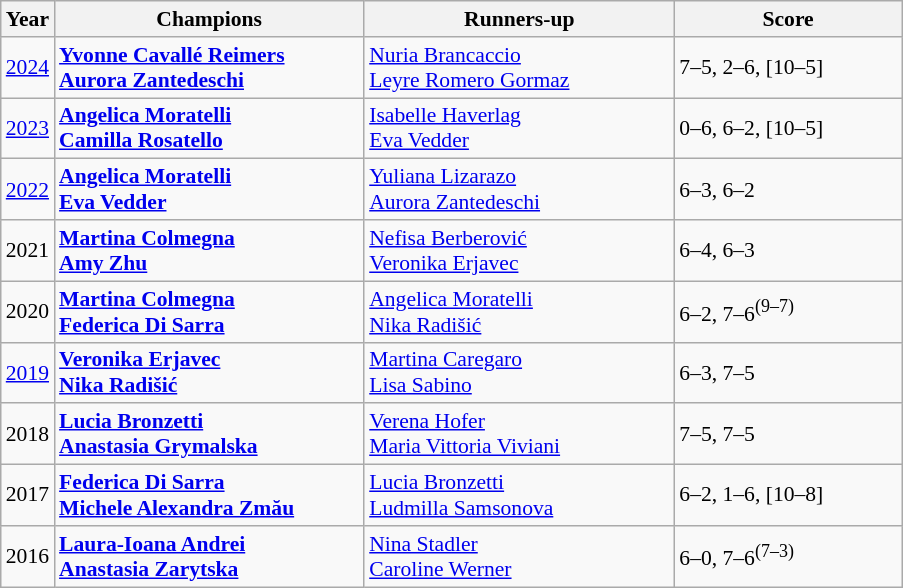<table class="wikitable" style="font-size:90%">
<tr>
<th>Year</th>
<th width="200">Champions</th>
<th width="200">Runners-up</th>
<th width="145">Score</th>
</tr>
<tr>
<td><a href='#'>2024</a></td>
<td> <strong><a href='#'>Yvonne Cavallé Reimers</a></strong> <br>  <strong><a href='#'>Aurora Zantedeschi</a></strong></td>
<td> <a href='#'>Nuria Brancaccio</a> <br>  <a href='#'>Leyre Romero Gormaz</a></td>
<td>7–5, 2–6, [10–5]</td>
</tr>
<tr>
<td><a href='#'>2023</a></td>
<td> <strong><a href='#'>Angelica Moratelli</a></strong> <br>  <strong><a href='#'>Camilla Rosatello</a></strong></td>
<td> <a href='#'>Isabelle Haverlag</a> <br>  <a href='#'>Eva Vedder</a></td>
<td>0–6, 6–2, [10–5]</td>
</tr>
<tr>
<td><a href='#'>2022</a></td>
<td> <strong><a href='#'>Angelica Moratelli</a></strong> <br>  <strong><a href='#'>Eva Vedder</a></strong></td>
<td> <a href='#'>Yuliana Lizarazo</a> <br>  <a href='#'>Aurora Zantedeschi</a></td>
<td>6–3, 6–2</td>
</tr>
<tr>
<td>2021</td>
<td> <strong><a href='#'>Martina Colmegna</a></strong> <br>  <strong><a href='#'>Amy Zhu</a></strong></td>
<td> <a href='#'>Nefisa Berberović</a> <br>  <a href='#'>Veronika Erjavec</a></td>
<td>6–4, 6–3</td>
</tr>
<tr>
<td>2020</td>
<td> <strong><a href='#'>Martina Colmegna</a></strong> <br>  <strong><a href='#'>Federica Di Sarra</a></strong></td>
<td> <a href='#'>Angelica Moratelli</a> <br>  <a href='#'>Nika Radišić</a></td>
<td>6–2, 7–6<sup>(9–7)</sup></td>
</tr>
<tr>
<td><a href='#'>2019</a></td>
<td> <strong><a href='#'>Veronika Erjavec</a></strong> <br>  <strong><a href='#'>Nika Radišić</a></strong></td>
<td> <a href='#'>Martina Caregaro</a> <br>  <a href='#'>Lisa Sabino</a></td>
<td>6–3, 7–5</td>
</tr>
<tr>
<td>2018</td>
<td> <strong><a href='#'>Lucia Bronzetti</a></strong> <br>  <strong><a href='#'>Anastasia Grymalska</a></strong></td>
<td> <a href='#'>Verena Hofer</a> <br>  <a href='#'>Maria Vittoria Viviani</a></td>
<td>7–5, 7–5</td>
</tr>
<tr>
<td>2017</td>
<td> <strong><a href='#'>Federica Di Sarra</a></strong> <br>  <strong><a href='#'>Michele Alexandra Zmău</a></strong></td>
<td> <a href='#'>Lucia Bronzetti</a> <br>  <a href='#'>Ludmilla Samsonova</a></td>
<td>6–2, 1–6, [10–8]</td>
</tr>
<tr>
<td>2016</td>
<td> <strong><a href='#'>Laura-Ioana Andrei</a></strong> <br>  <strong><a href='#'>Anastasia Zarytska</a></strong></td>
<td> <a href='#'>Nina Stadler</a> <br>  <a href='#'>Caroline Werner</a></td>
<td>6–0, 7–6<sup>(7–3)</sup></td>
</tr>
</table>
